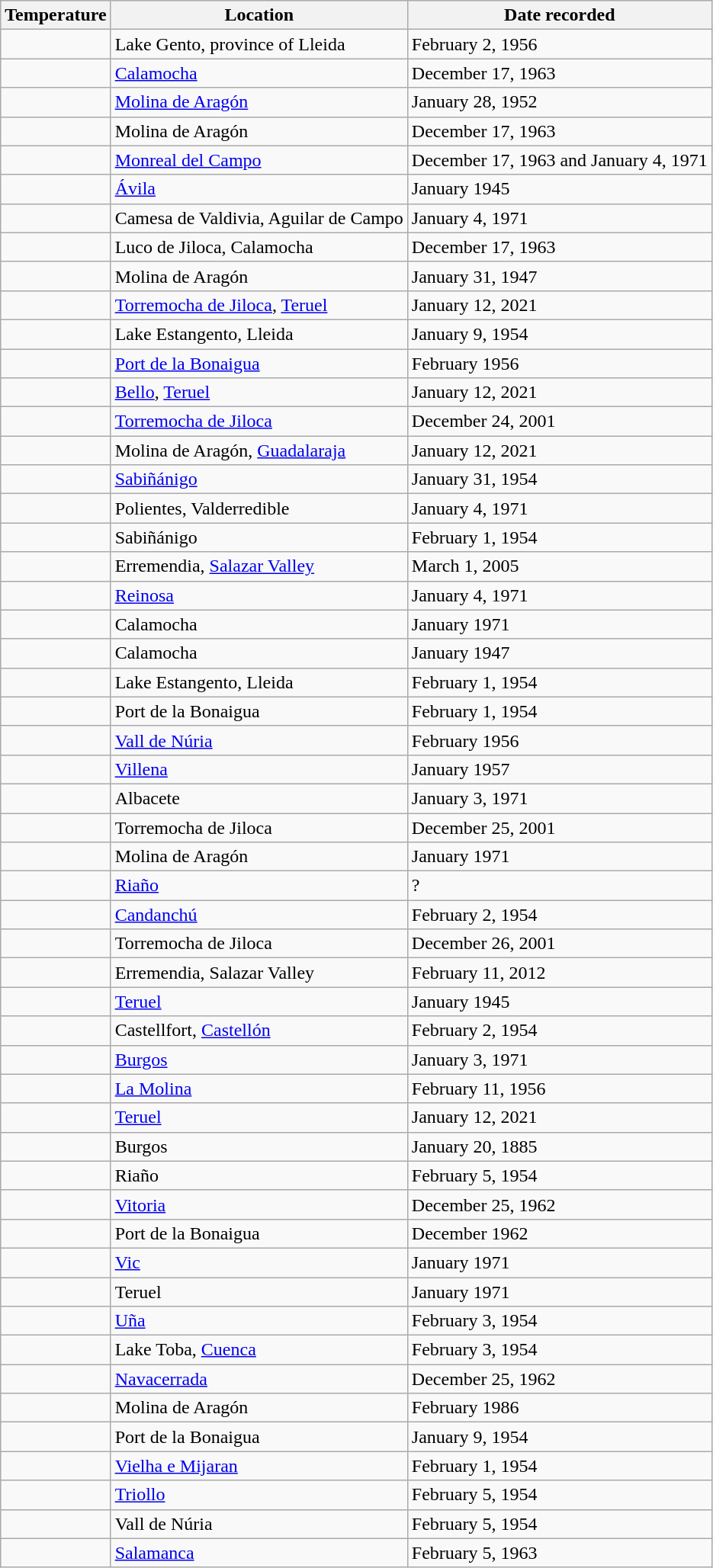<table class="wikitable sortable" border="1">
<tr>
<th>Temperature</th>
<th>Location</th>
<th>Date recorded</th>
</tr>
<tr>
<td></td>
<td>Lake Gento, province of Lleida</td>
<td>February 2, 1956</td>
</tr>
<tr>
<td></td>
<td><a href='#'>Calamocha</a></td>
<td>December 17, 1963</td>
</tr>
<tr>
<td></td>
<td><a href='#'>Molina de Aragón</a></td>
<td>January 28, 1952</td>
</tr>
<tr>
<td></td>
<td>Molina de Aragón</td>
<td>December 17, 1963</td>
</tr>
<tr>
<td></td>
<td><a href='#'>Monreal del Campo</a></td>
<td>December 17, 1963 and January 4, 1971</td>
</tr>
<tr>
<td></td>
<td><a href='#'>Ávila</a></td>
<td>January 1945</td>
</tr>
<tr>
<td></td>
<td>Camesa de Valdivia, Aguilar de Campo</td>
<td>January 4, 1971</td>
</tr>
<tr>
<td></td>
<td>Luco de Jiloca, Calamocha</td>
<td>December 17, 1963</td>
</tr>
<tr>
<td></td>
<td>Molina de Aragón</td>
<td>January 31, 1947</td>
</tr>
<tr>
<td></td>
<td><a href='#'>Torremocha de Jiloca</a>, <a href='#'>Teruel</a></td>
<td>January 12, 2021</td>
</tr>
<tr>
<td></td>
<td>Lake Estangento, Lleida</td>
<td>January 9, 1954</td>
</tr>
<tr>
<td></td>
<td><a href='#'>Port de la Bonaigua</a></td>
<td>February 1956</td>
</tr>
<tr>
<td></td>
<td><a href='#'>Bello</a>, <a href='#'>Teruel</a></td>
<td>January 12, 2021</td>
</tr>
<tr>
<td></td>
<td><a href='#'>Torremocha de Jiloca</a></td>
<td>December 24, 2001</td>
</tr>
<tr>
<td></td>
<td>Molina de Aragón, <a href='#'>Guadalaraja</a></td>
<td>January 12, 2021</td>
</tr>
<tr>
<td></td>
<td><a href='#'>Sabiñánigo</a></td>
<td>January 31, 1954</td>
</tr>
<tr>
<td></td>
<td>Polientes, Valderredible</td>
<td>January 4, 1971</td>
</tr>
<tr>
<td></td>
<td>Sabiñánigo</td>
<td>February 1, 1954</td>
</tr>
<tr>
<td></td>
<td>Erremendia, <a href='#'>Salazar Valley</a></td>
<td>March 1, 2005</td>
</tr>
<tr>
<td></td>
<td><a href='#'>Reinosa</a></td>
<td>January 4, 1971</td>
</tr>
<tr>
<td></td>
<td>Calamocha</td>
<td>January 1971</td>
</tr>
<tr>
<td></td>
<td>Calamocha</td>
<td>January 1947</td>
</tr>
<tr>
<td></td>
<td>Lake Estangento, Lleida</td>
<td>February 1, 1954</td>
</tr>
<tr>
<td></td>
<td>Port de la Bonaigua</td>
<td>February 1, 1954</td>
</tr>
<tr>
<td></td>
<td><a href='#'>Vall de Núria</a></td>
<td>February 1956</td>
</tr>
<tr>
<td></td>
<td><a href='#'>Villena</a></td>
<td>January 1957</td>
</tr>
<tr>
<td></td>
<td>Albacete</td>
<td>January 3, 1971</td>
</tr>
<tr>
<td></td>
<td>Torremocha de Jiloca</td>
<td>December 25, 2001</td>
</tr>
<tr>
<td></td>
<td>Molina de Aragón</td>
<td>January 1971</td>
</tr>
<tr>
<td></td>
<td><a href='#'>Riaño</a></td>
<td>?</td>
</tr>
<tr>
<td></td>
<td><a href='#'>Candanchú</a></td>
<td>February 2, 1954</td>
</tr>
<tr>
<td></td>
<td>Torremocha de Jiloca</td>
<td>December 26, 2001</td>
</tr>
<tr>
<td></td>
<td>Erremendia, Salazar Valley</td>
<td>February 11, 2012</td>
</tr>
<tr>
<td></td>
<td><a href='#'>Teruel</a></td>
<td>January 1945</td>
</tr>
<tr>
<td></td>
<td>Castellfort, <a href='#'>Castellón</a></td>
<td>February 2, 1954</td>
</tr>
<tr>
<td></td>
<td><a href='#'>Burgos</a></td>
<td>January 3, 1971</td>
</tr>
<tr>
<td></td>
<td><a href='#'>La Molina</a></td>
<td>February 11, 1956</td>
</tr>
<tr>
<td></td>
<td><a href='#'>Teruel</a></td>
<td>January 12, 2021</td>
</tr>
<tr>
<td></td>
<td>Burgos</td>
<td>January 20, 1885</td>
</tr>
<tr>
<td></td>
<td>Riaño</td>
<td>February 5, 1954</td>
</tr>
<tr>
<td></td>
<td><a href='#'>Vitoria</a></td>
<td>December 25, 1962</td>
</tr>
<tr>
<td></td>
<td>Port de la Bonaigua</td>
<td>December 1962</td>
</tr>
<tr>
<td></td>
<td><a href='#'>Vic</a></td>
<td>January 1971</td>
</tr>
<tr>
<td></td>
<td>Teruel</td>
<td>January 1971</td>
</tr>
<tr>
<td></td>
<td><a href='#'>Uña</a></td>
<td>February 3, 1954</td>
</tr>
<tr>
<td></td>
<td>Lake Toba, <a href='#'>Cuenca</a></td>
<td>February 3, 1954</td>
</tr>
<tr>
<td></td>
<td><a href='#'>Navacerrada</a></td>
<td>December 25, 1962</td>
</tr>
<tr>
<td></td>
<td>Molina de Aragón</td>
<td>February 1986</td>
</tr>
<tr>
<td></td>
<td>Port de la Bonaigua</td>
<td>January 9, 1954</td>
</tr>
<tr>
<td></td>
<td><a href='#'>Vielha e Mijaran</a></td>
<td>February 1, 1954</td>
</tr>
<tr>
<td></td>
<td><a href='#'>Triollo</a></td>
<td>February 5, 1954</td>
</tr>
<tr>
<td></td>
<td>Vall de Núria</td>
<td>February 5, 1954</td>
</tr>
<tr>
<td></td>
<td><a href='#'>Salamanca</a></td>
<td>February 5, 1963</td>
</tr>
</table>
